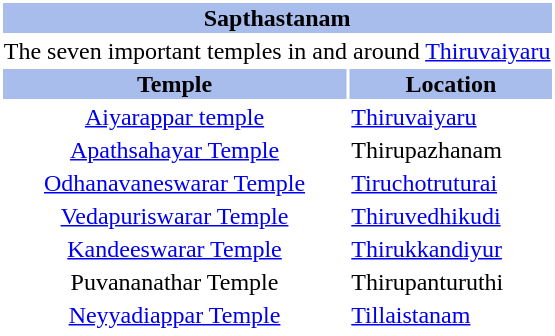<table class="toccolours" style="clear:right; float:right; background:#ffffff; margin: 0 0 0.5em 1em; width:275">
<tr>
<th style="background:#A8BDEC;text-align:center;" colspan="2">  <strong>Sapthastanam</strong>  </th>
</tr>
<tr>
<td style="text-align:center;" colspan="2">The seven important temples in and around <a href='#'>Thiruvaiyaru</a></td>
</tr>
<tr>
<td style="text-align:center;background:#A8BDEC"><strong>Temple</strong></td>
<td style="text-align:center;background:#A8BDEC"><strong>Location</strong></td>
</tr>
<tr>
<td style="text-align:center;"><a href='#'>Aiyarappar temple</a></td>
<td><a href='#'>Thiruvaiyaru</a></td>
</tr>
<tr>
<td style="text-align:center;"><a href='#'>Apathsahayar Temple</a></td>
<td>Thirupazhanam</td>
</tr>
<tr>
<td style="text-align:center;"><a href='#'>Odhanavaneswarar Temple</a></td>
<td><a href='#'>Tiruchotruturai</a></td>
</tr>
<tr>
<td style="text-align:center;"><a href='#'>Vedapuriswarar Temple</a></td>
<td><a href='#'>Thiruvedhikudi</a></td>
</tr>
<tr>
<td style="text-align:center;"><a href='#'>Kandeeswarar Temple</a></td>
<td><a href='#'>Thirukkandiyur</a></td>
</tr>
<tr>
<td style="text-align:center;">Puvananathar Temple</td>
<td>Thirupanturuthi</td>
</tr>
<tr>
<td style="text-align:center;"><a href='#'>Neyyadiappar Temple</a></td>
<td><a href='#'>Tillaistanam</a></td>
</tr>
<tr>
</tr>
</table>
